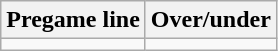<table class="wikitable">
<tr align="center">
<th style=>Pregame line</th>
<th style=>Over/under</th>
</tr>
<tr align="center">
<td></td>
<td></td>
</tr>
</table>
